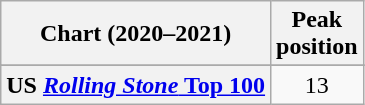<table class="wikitable sortable plainrowheaders" style="text-align:center">
<tr>
<th scope="col">Chart (2020–2021)</th>
<th scope="col">Peak<br>position</th>
</tr>
<tr>
</tr>
<tr>
</tr>
<tr>
</tr>
<tr>
</tr>
<tr>
</tr>
<tr>
</tr>
<tr>
</tr>
<tr>
<th scope="row">US <a href='#'><em>Rolling Stone</em> Top 100</a></th>
<td>13</td>
</tr>
</table>
